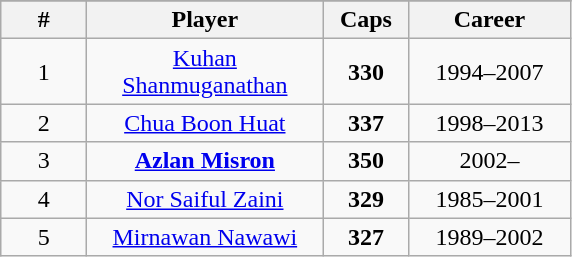<table class="wikitable" style="text-align: center;">
<tr>
</tr>
<tr>
<th width=50px>#</th>
<th width=150px>Player</th>
<th width=50px>Caps</th>
<th width=100px>Career</th>
</tr>
<tr>
<td>1</td>
<td><a href='#'>Kuhan Shanmuganathan</a></td>
<td><strong>330</strong></td>
<td>1994–2007</td>
</tr>
<tr>
<td>2</td>
<td><a href='#'>Chua Boon Huat</a></td>
<td><strong>337</strong></td>
<td>1998–2013</td>
</tr>
<tr>
<td>3</td>
<td><strong><a href='#'>Azlan Misron</a></strong></td>
<td><strong>350</strong></td>
<td>2002–</td>
</tr>
<tr>
<td>4</td>
<td><a href='#'>Nor Saiful Zaini</a></td>
<td><strong>329</strong></td>
<td>1985–2001</td>
</tr>
<tr>
<td>5</td>
<td><a href='#'>Mirnawan Nawawi</a></td>
<td><strong>327</strong></td>
<td>1989–2002</td>
</tr>
</table>
